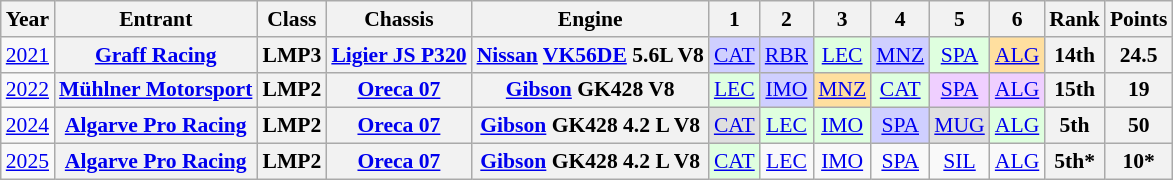<table class="wikitable" style="text-align:center; font-size:90%">
<tr>
<th>Year</th>
<th>Entrant</th>
<th>Class</th>
<th>Chassis</th>
<th>Engine</th>
<th>1</th>
<th>2</th>
<th>3</th>
<th>4</th>
<th>5</th>
<th>6</th>
<th>Rank</th>
<th>Points</th>
</tr>
<tr>
<td><a href='#'>2021</a></td>
<th><a href='#'>Graff Racing</a></th>
<th>LMP3</th>
<th><a href='#'>Ligier JS P320</a></th>
<th><a href='#'>Nissan</a> <a href='#'>VK56DE</a> 5.6L V8</th>
<td style="background:#CFCFFF;"><a href='#'>CAT</a><br></td>
<td style="background:#CFCFFF;"><a href='#'>RBR</a><br></td>
<td style="background:#DFFFDF;"><a href='#'>LEC</a><br></td>
<td style="background:#CFCFFF;"><a href='#'>MNZ</a><br></td>
<td style="background:#DFFFDF;"><a href='#'>SPA</a><br></td>
<td style="background:#FFDF9F;"><a href='#'>ALG</a><br></td>
<th>14th</th>
<th>24.5</th>
</tr>
<tr>
<td><a href='#'>2022</a></td>
<th><a href='#'>Mühlner Motorsport</a></th>
<th>LMP2</th>
<th><a href='#'>Oreca 07</a></th>
<th><a href='#'>Gibson</a> GK428 V8</th>
<td style="background:#DFFFDF;"><a href='#'>LEC</a><br></td>
<td style="background:#CFCFFF;"><a href='#'>IMO</a><br></td>
<td style="background:#FFDF9F;"><a href='#'>MNZ</a><br></td>
<td style="background:#DFFFDF;"><a href='#'>CAT</a><br></td>
<td style="background:#EFCFFF;"><a href='#'>SPA</a><br></td>
<td style="background:#EFCFFF;"><a href='#'>ALG</a><br></td>
<th>15th</th>
<th>19</th>
</tr>
<tr>
<td><a href='#'>2024</a></td>
<th><a href='#'>Algarve Pro Racing</a></th>
<th>LMP2</th>
<th><a href='#'>Oreca 07</a></th>
<th><a href='#'>Gibson</a> GK428 4.2 L V8</th>
<td style="background:#DFDFDF;"><a href='#'>CAT</a><br></td>
<td style="background:#DFFFDF;"><a href='#'>LEC</a><br></td>
<td style="background:#DFFFDF;"><a href='#'>IMO</a><br></td>
<td style="background:#CFCFFF;"><a href='#'>SPA</a><br></td>
<td style="background:#DFDFDF;"><a href='#'>MUG</a><br></td>
<td style="background:#DFFFDF;"><a href='#'>ALG</a><br></td>
<th>5th</th>
<th>50</th>
</tr>
<tr>
<td><a href='#'>2025</a></td>
<th nowrap><a href='#'>Algarve Pro Racing</a></th>
<th>LMP2</th>
<th nowrap><a href='#'>Oreca 07</a></th>
<th nowrap><a href='#'>Gibson</a> GK428 4.2 L V8</th>
<td style="background:#DFFFDF;"><a href='#'>CAT</a><br></td>
<td style="background:#;"><a href='#'>LEC</a><br></td>
<td style="background:#;"><a href='#'>IMO</a><br></td>
<td style="background:#;"><a href='#'>SPA</a><br></td>
<td style="background:#;"><a href='#'>SIL</a><br></td>
<td style="background:#;"><a href='#'>ALG</a><br></td>
<th>5th*</th>
<th>10*</th>
</tr>
</table>
